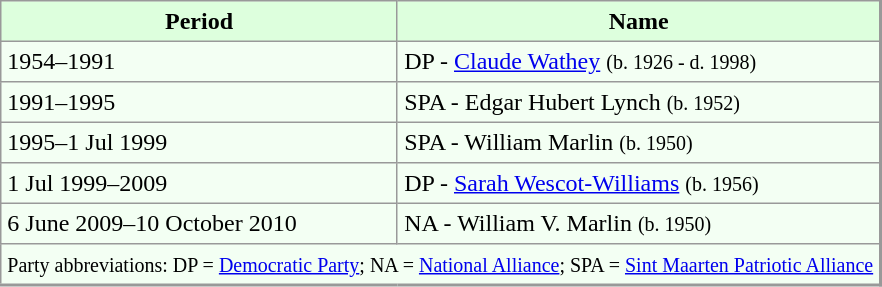<table align="center" rules="all" cellspacing="0" cellpadding="4" style="border: 1px solid #999; border-right: 2px solid #999; border-bottom: 2px solid #999; background: #f3fff3;">
<tr style="background:#ddffdd">
<th>Period</th>
<th>Name</th>
</tr>
<tr>
<td>1954–1991</td>
<td>DP - <a href='#'>Claude Wathey</a> <small>(b. 1926 - d. 1998)</small></td>
</tr>
<tr>
<td>1991–1995</td>
<td>SPA - Edgar Hubert Lynch <small>(b. 1952)</small></td>
</tr>
<tr>
<td>1995–1 Jul 1999</td>
<td>SPA - William Marlin <small>(b. 1950)</small></td>
</tr>
<tr>
<td>1 Jul 1999–2009</td>
<td>DP - <a href='#'>Sarah Wescot-Williams</a> <small>(b. 1956)</small></td>
</tr>
<tr>
<td>6 June 2009–10 October 2010</td>
<td>NA - William V. Marlin <small>(b. 1950)</small></td>
</tr>
<tr>
<td colspan="2" align="center"><small> Party abbreviations: DP = <a href='#'>Democratic Party</a>; NA = <a href='#'>National Alliance</a>; SPA = <a href='#'>Sint Maarten Patriotic Alliance</a></small></td>
</tr>
</table>
